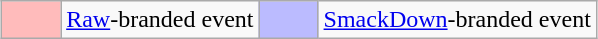<table class="wikitable" style="margin: 0 auto">
<tr>
<td style="background:#FBB; width:2em"></td>
<td><a href='#'>Raw</a>-branded event</td>
<td style="background:#BBF; width:2em"></td>
<td><a href='#'>SmackDown</a>-branded event</td>
</tr>
</table>
